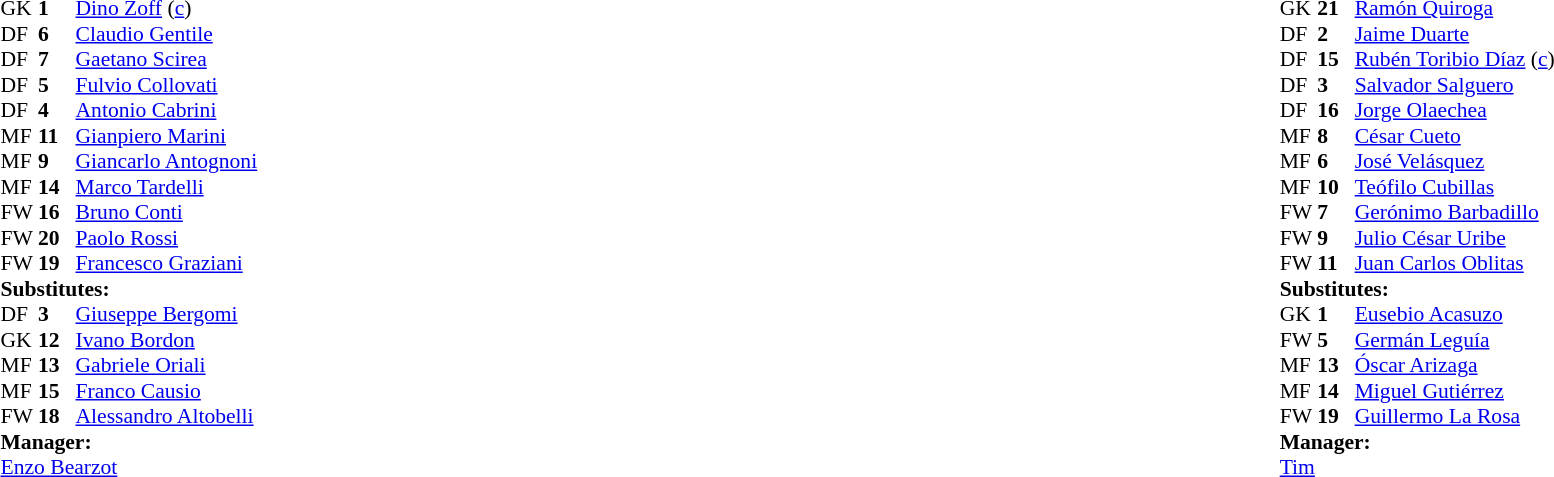<table width="100%">
<tr>
<td valign="top" width="50%"><br><table style="font-size: 90%" cellspacing="0" cellpadding="0">
<tr>
<th width="25"></th>
<th width="25"></th>
</tr>
<tr>
<td>GK</td>
<td><strong>1</strong></td>
<td><a href='#'>Dino Zoff</a> (<a href='#'>c</a>)</td>
</tr>
<tr>
<td>DF</td>
<td><strong>6</strong></td>
<td><a href='#'>Claudio Gentile</a></td>
</tr>
<tr>
<td>DF</td>
<td><strong>7</strong></td>
<td><a href='#'>Gaetano Scirea</a></td>
</tr>
<tr>
<td>DF</td>
<td><strong>5</strong></td>
<td><a href='#'>Fulvio Collovati</a></td>
</tr>
<tr>
<td>DF</td>
<td><strong>4</strong></td>
<td><a href='#'>Antonio Cabrini</a></td>
</tr>
<tr>
<td>MF</td>
<td><strong>11</strong></td>
<td><a href='#'>Gianpiero Marini</a></td>
</tr>
<tr>
<td>MF</td>
<td><strong>9</strong></td>
<td><a href='#'>Giancarlo Antognoni</a></td>
</tr>
<tr>
<td>MF</td>
<td><strong>14</strong></td>
<td><a href='#'>Marco Tardelli</a></td>
<td></td>
</tr>
<tr>
<td>FW</td>
<td><strong>16</strong></td>
<td><a href='#'>Bruno Conti</a></td>
</tr>
<tr>
<td>FW</td>
<td><strong>20</strong></td>
<td><a href='#'>Paolo Rossi</a></td>
<td></td>
<td></td>
</tr>
<tr>
<td>FW</td>
<td><strong>19</strong></td>
<td><a href='#'>Francesco Graziani</a></td>
</tr>
<tr>
<td colspan=3><strong>Substitutes:</strong></td>
</tr>
<tr>
<td>DF</td>
<td><strong>3</strong></td>
<td><a href='#'>Giuseppe Bergomi</a></td>
</tr>
<tr>
<td>GK</td>
<td><strong>12</strong></td>
<td><a href='#'>Ivano Bordon</a></td>
</tr>
<tr>
<td>MF</td>
<td><strong>13</strong></td>
<td><a href='#'>Gabriele Oriali</a></td>
</tr>
<tr>
<td>MF</td>
<td><strong>15</strong></td>
<td><a href='#'>Franco Causio</a></td>
<td></td>
<td></td>
</tr>
<tr>
<td>FW</td>
<td><strong>18</strong></td>
<td><a href='#'>Alessandro Altobelli</a></td>
</tr>
<tr>
<td colspan=3><strong>Manager:</strong></td>
</tr>
<tr>
<td colspan=3><a href='#'>Enzo Bearzot</a></td>
</tr>
</table>
</td>
<td valign="top" width="50%"><br><table style="font-size: 90%" cellspacing="0" cellpadding="0" align="center">
<tr>
<th width=25></th>
<th width=25></th>
</tr>
<tr>
<td>GK</td>
<td><strong>21</strong></td>
<td><a href='#'>Ramón Quiroga</a></td>
</tr>
<tr>
<td>DF</td>
<td><strong>2</strong></td>
<td><a href='#'>Jaime Duarte</a></td>
<td></td>
</tr>
<tr>
<td>DF</td>
<td><strong>15</strong></td>
<td><a href='#'>Rubén Toribio Díaz</a> (<a href='#'>c</a>)</td>
</tr>
<tr>
<td>DF</td>
<td><strong>3</strong></td>
<td><a href='#'>Salvador Salguero</a></td>
</tr>
<tr>
<td>DF</td>
<td><strong>16</strong></td>
<td><a href='#'>Jorge Olaechea</a></td>
</tr>
<tr>
<td>MF</td>
<td><strong>8</strong></td>
<td><a href='#'>César Cueto</a></td>
</tr>
<tr>
<td>MF</td>
<td><strong>6</strong></td>
<td><a href='#'>José Velásquez</a></td>
</tr>
<tr>
<td>MF</td>
<td><strong>10</strong></td>
<td><a href='#'>Teófilo Cubillas</a></td>
</tr>
<tr>
<td>FW</td>
<td><strong>7</strong></td>
<td><a href='#'>Gerónimo Barbadillo</a></td>
<td></td>
<td></td>
</tr>
<tr>
<td>FW</td>
<td><strong>9</strong></td>
<td><a href='#'>Julio César Uribe</a></td>
<td></td>
<td></td>
</tr>
<tr>
<td>FW</td>
<td><strong>11</strong></td>
<td><a href='#'>Juan Carlos Oblitas</a></td>
</tr>
<tr>
<td colspan=3><strong>Substitutes:</strong></td>
</tr>
<tr>
<td>GK</td>
<td><strong>1</strong></td>
<td><a href='#'>Eusebio Acasuzo</a></td>
</tr>
<tr>
<td>FW</td>
<td><strong>5</strong></td>
<td><a href='#'>Germán Leguía</a></td>
<td></td>
<td></td>
</tr>
<tr>
<td>MF</td>
<td><strong>13</strong></td>
<td><a href='#'>Óscar Arizaga</a></td>
</tr>
<tr>
<td>MF</td>
<td><strong>14</strong></td>
<td><a href='#'>Miguel Gutiérrez</a></td>
</tr>
<tr>
<td>FW</td>
<td><strong>19</strong></td>
<td><a href='#'>Guillermo La Rosa</a></td>
<td></td>
<td></td>
</tr>
<tr>
<td colspan=3><strong>Manager:</strong></td>
</tr>
<tr>
<td colspan=3> <a href='#'>Tim</a></td>
</tr>
</table>
</td>
</tr>
</table>
